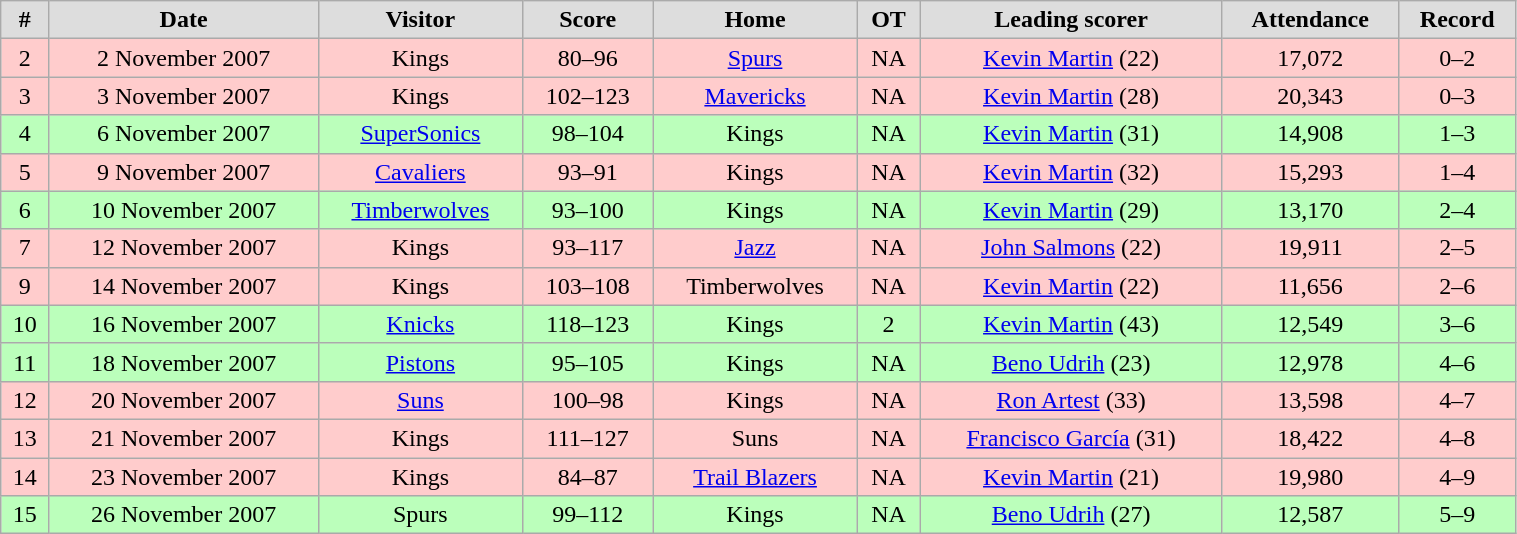<table class="wikitable" width="80%">
<tr align="center"  bgcolor="#dddddd">
<td><strong>#</strong></td>
<td><strong>Date</strong></td>
<td><strong>Visitor</strong></td>
<td><strong>Score</strong></td>
<td><strong>Home</strong></td>
<td><strong>OT</strong></td>
<td><strong>Leading scorer</strong></td>
<td><strong>Attendance</strong></td>
<td><strong>Record</strong></td>
</tr>
<tr align="center" bgcolor="#ffcccc">
<td>2</td>
<td>2 November 2007</td>
<td>Kings</td>
<td>80–96</td>
<td><a href='#'>Spurs</a></td>
<td>NA</td>
<td><a href='#'>Kevin Martin</a> (22)</td>
<td>17,072</td>
<td>0–2</td>
</tr>
<tr align="center" bgcolor="#ffcccc">
<td>3</td>
<td>3 November 2007</td>
<td>Kings</td>
<td>102–123</td>
<td><a href='#'>Mavericks</a></td>
<td>NA</td>
<td><a href='#'>Kevin Martin</a> (28)</td>
<td>20,343</td>
<td>0–3</td>
</tr>
<tr align="center" bgcolor="#bbffbb">
<td>4</td>
<td>6 November 2007</td>
<td><a href='#'>SuperSonics</a></td>
<td>98–104</td>
<td>Kings</td>
<td>NA</td>
<td><a href='#'>Kevin Martin</a> (31)</td>
<td>14,908</td>
<td>1–3</td>
</tr>
<tr align="center" bgcolor="#ffcccc">
<td>5</td>
<td>9 November 2007</td>
<td><a href='#'>Cavaliers</a></td>
<td>93–91</td>
<td>Kings</td>
<td>NA</td>
<td><a href='#'>Kevin Martin</a> (32)</td>
<td>15,293</td>
<td>1–4</td>
</tr>
<tr align="center" bgcolor="#bbffbb">
<td>6</td>
<td>10 November 2007</td>
<td><a href='#'>Timberwolves</a></td>
<td>93–100</td>
<td>Kings</td>
<td>NA</td>
<td><a href='#'>Kevin Martin</a> (29)</td>
<td>13,170</td>
<td>2–4</td>
</tr>
<tr align="center" bgcolor="#ffcccc">
<td>7</td>
<td>12 November 2007</td>
<td>Kings</td>
<td>93–117</td>
<td><a href='#'>Jazz</a></td>
<td>NA</td>
<td><a href='#'>John Salmons</a> (22)</td>
<td>19,911</td>
<td>2–5</td>
</tr>
<tr align="center" bgcolor="#ffcccc">
<td>9</td>
<td>14 November 2007</td>
<td>Kings</td>
<td>103–108</td>
<td>Timberwolves</td>
<td>NA</td>
<td><a href='#'>Kevin Martin</a> (22)</td>
<td>11,656</td>
<td>2–6</td>
</tr>
<tr align="center"  bgcolor="#bbffbb">
<td>10</td>
<td>16 November 2007</td>
<td><a href='#'>Knicks</a></td>
<td>118–123</td>
<td>Kings</td>
<td>2</td>
<td><a href='#'>Kevin Martin</a> (43)</td>
<td>12,549</td>
<td>3–6</td>
</tr>
<tr align="center"  bgcolor="#bbffbb">
<td>11</td>
<td>18 November 2007</td>
<td><a href='#'>Pistons</a></td>
<td>95–105</td>
<td>Kings</td>
<td>NA</td>
<td><a href='#'>Beno Udrih</a> (23)</td>
<td>12,978</td>
<td>4–6</td>
</tr>
<tr align="center"  bgcolor="#ffcccc">
<td>12</td>
<td>20 November 2007</td>
<td><a href='#'>Suns</a></td>
<td>100–98</td>
<td>Kings</td>
<td>NA</td>
<td><a href='#'>Ron Artest</a> (33)</td>
<td>13,598</td>
<td>4–7</td>
</tr>
<tr align="center"  bgcolor="#ffcccc">
<td>13</td>
<td>21 November 2007</td>
<td>Kings</td>
<td>111–127</td>
<td>Suns</td>
<td>NA</td>
<td><a href='#'>Francisco García</a> (31)</td>
<td>18,422</td>
<td>4–8</td>
</tr>
<tr align="center"  bgcolor="#ffcccc">
<td>14</td>
<td>23 November 2007</td>
<td>Kings</td>
<td>84–87</td>
<td><a href='#'>Trail Blazers</a></td>
<td>NA</td>
<td><a href='#'>Kevin Martin</a> (21)</td>
<td>19,980</td>
<td>4–9</td>
</tr>
<tr align="center"  bgcolor="#bbffbb">
<td>15</td>
<td>26 November 2007</td>
<td>Spurs</td>
<td>99–112</td>
<td>Kings</td>
<td>NA</td>
<td><a href='#'>Beno Udrih</a> (27)</td>
<td>12,587</td>
<td>5–9</td>
</tr>
</table>
